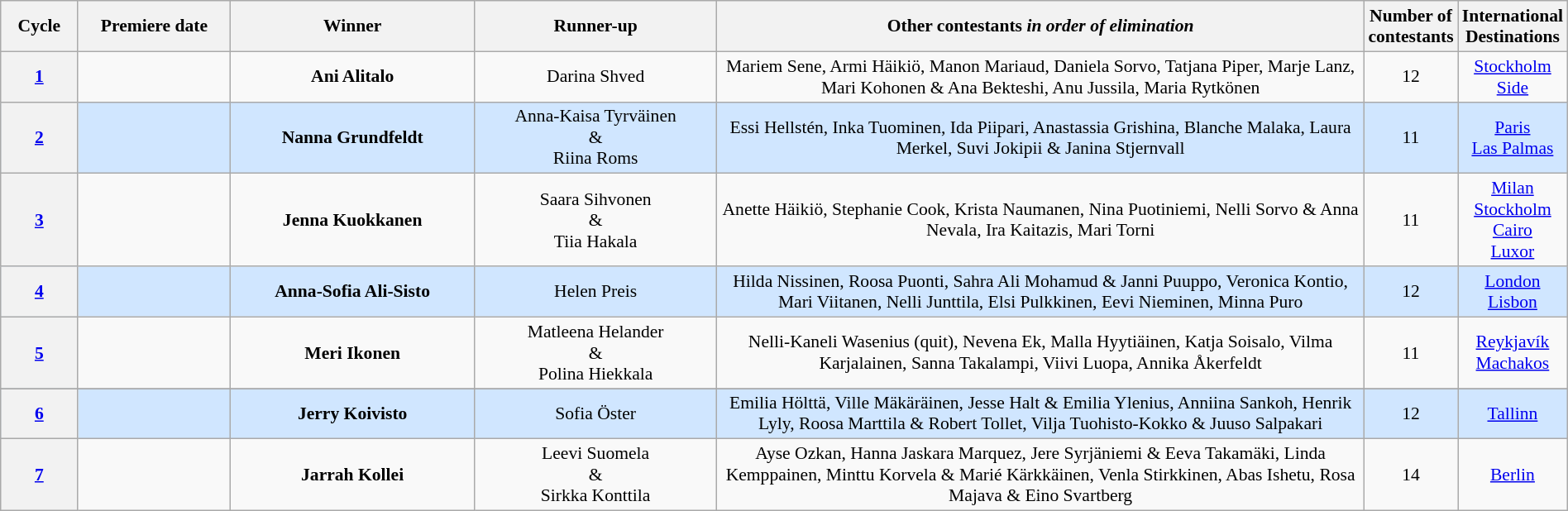<table class="wikitable" style="font-size:90%; width:100%; text-align: center;">
<tr>
<th style="width:5%;">Cycle</th>
<th style="width:10%;">Premiere date</th>
<th width=16%>Winner</th>
<th width=16%>Runner-up</th>
<th style="width:43%;">Other contestants <em>in order of elimination</em></th>
<th style="width:3%;">Number of contestants</th>
<th style="width:8%;">International Destinations</th>
</tr>
<tr>
<th><a href='#'>1</a></th>
<td></td>
<td><strong>Ani Alitalo</strong></td>
<td>Darina Shved</td>
<td>Mariem Sene, Armi Häikiö, Manon Mariaud, Daniela Sorvo, Tatjana Piper, Marje Lanz, Mari Kohonen & Ana Bekteshi, Anu Jussila, Maria Rytkönen</td>
<td>12</td>
<td><a href='#'>Stockholm</a><br><a href='#'>Side</a></td>
</tr>
<tr style="background: #D0E6FF;">
<th><a href='#'>2</a></th>
<td></td>
<td><strong>Nanna Grundfeldt </strong></td>
<td>Anna-Kaisa Tyrväinen<br>&<br>Riina Roms</td>
<td>Essi Hellstén, Inka Tuominen, Ida Piipari, Anastassia Grishina, Blanche Malaka, Laura Merkel, Suvi Jokipii & Janina Stjernvall</td>
<td>11</td>
<td><a href='#'>Paris</a><br><a href='#'>Las Palmas</a></td>
</tr>
<tr>
<th><a href='#'>3</a></th>
<td></td>
<td><strong>Jenna Kuokkanen </strong></td>
<td>Saara Sihvonen<br>&<br> Tiia Hakala</td>
<td>Anette Häikiö, Stephanie Cook, Krista Naumanen, Nina Puotiniemi, Nelli Sorvo & Anna Nevala, Ira Kaitazis, Mari Torni</td>
<td>11</td>
<td><a href='#'>Milan</a><br><a href='#'>Stockholm</a><br><a href='#'>Cairo</a><br><a href='#'>Luxor</a></td>
</tr>
<tr style="background: #D0E6FF;">
<th><a href='#'>4</a></th>
<td></td>
<td><strong>Anna-Sofia Ali-Sisto</strong></td>
<td>Helen Preis</td>
<td>Hilda Nissinen, Roosa Puonti, Sahra Ali Mohamud & Janni Puuppo, Veronica Kontio, Mari Viitanen, Nelli Junttila, Elsi Pulkkinen, Eevi Nieminen, Minna Puro</td>
<td>12</td>
<td><a href='#'>London</a><br><a href='#'>Lisbon</a></td>
</tr>
<tr>
<th><a href='#'>5</a></th>
<td></td>
<td><strong>Meri Ikonen</strong></td>
<td>Matleena Helander<br>&<br> Polina Hiekkala</td>
<td>Nelli-Kaneli Wasenius (quit), Nevena Ek, Malla Hyytiäinen, Katja Soisalo, Vilma Karjalainen, Sanna Takalampi, Viivi Luopa, Annika Åkerfeldt</td>
<td>11</td>
<td><a href='#'>Reykjavík</a><br><a href='#'>Machakos</a></td>
</tr>
<tr>
</tr>
<tr style="background: #D0E6FF;">
<th><a href='#'>6</a></th>
<td></td>
<td><strong>Jerry Koivisto</strong></td>
<td>Sofia Öster</td>
<td>Emilia Hölttä, Ville Mäkäräinen, Jesse Halt & Emilia Ylenius, Anniina Sankoh, Henrik Lyly, Roosa Marttila & Robert Tollet, Vilja Tuohisto-Kokko & Juuso Salpakari</td>
<td>12</td>
<td><a href='#'>Tallinn</a></td>
</tr>
<tr>
<th><a href='#'>7</a></th>
<td></td>
<td><strong>Jarrah Kollei</strong></td>
<td>Leevi Suomela<br>&<br> Sirkka Konttila</td>
<td>Ayse Ozkan, Hanna Jaskara Marquez, Jere Syrjäniemi & Eeva Takamäki, Linda Kemppainen, Minttu Korvela & Marié Kärkkäinen, Venla Stirkkinen, Abas Ishetu, Rosa Majava & Eino Svartberg</td>
<td>14</td>
<td><a href='#'>Berlin</a></td>
</tr>
</table>
